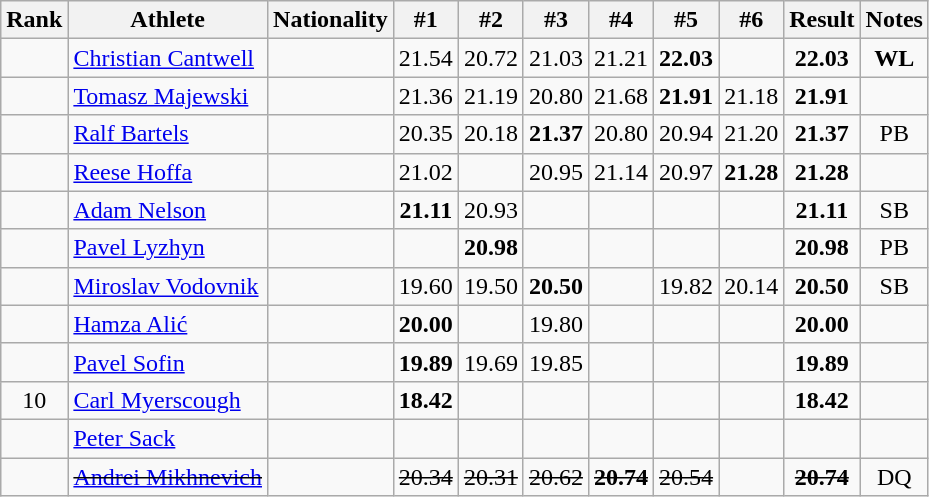<table class="wikitable sortable" style="text-align:center">
<tr>
<th>Rank</th>
<th>Athlete</th>
<th>Nationality</th>
<th>#1</th>
<th>#2</th>
<th>#3</th>
<th>#4</th>
<th>#5</th>
<th>#6</th>
<th>Result</th>
<th>Notes</th>
</tr>
<tr>
<td></td>
<td align=left><a href='#'>Christian Cantwell</a></td>
<td align=left></td>
<td>21.54</td>
<td>20.72</td>
<td>21.03</td>
<td>21.21</td>
<td><strong>22.03</strong></td>
<td></td>
<td><strong>22.03</strong></td>
<td><strong>WL</strong></td>
</tr>
<tr>
<td></td>
<td align=left><a href='#'>Tomasz Majewski</a></td>
<td align=left></td>
<td>21.36</td>
<td>21.19</td>
<td>20.80</td>
<td>21.68</td>
<td><strong>21.91</strong></td>
<td>21.18</td>
<td><strong>21.91</strong></td>
<td></td>
</tr>
<tr>
<td></td>
<td align=left><a href='#'>Ralf Bartels</a></td>
<td align=left></td>
<td>20.35</td>
<td>20.18</td>
<td><strong>21.37</strong></td>
<td>20.80</td>
<td>20.94</td>
<td>21.20</td>
<td><strong>21.37</strong></td>
<td>PB</td>
</tr>
<tr>
<td></td>
<td align=left><a href='#'>Reese Hoffa</a></td>
<td align=left></td>
<td>21.02</td>
<td></td>
<td>20.95</td>
<td>21.14</td>
<td>20.97</td>
<td><strong>21.28</strong></td>
<td><strong>21.28</strong></td>
<td></td>
</tr>
<tr>
<td></td>
<td align=left><a href='#'>Adam Nelson</a></td>
<td align=left></td>
<td><strong>21.11</strong></td>
<td>20.93</td>
<td></td>
<td></td>
<td></td>
<td></td>
<td><strong>21.11</strong></td>
<td>SB</td>
</tr>
<tr>
<td></td>
<td align=left><a href='#'>Pavel Lyzhyn</a></td>
<td align=left></td>
<td></td>
<td><strong>20.98</strong></td>
<td></td>
<td></td>
<td></td>
<td></td>
<td><strong>20.98</strong></td>
<td>PB</td>
</tr>
<tr>
<td></td>
<td align=left><a href='#'>Miroslav Vodovnik</a></td>
<td align=left></td>
<td>19.60</td>
<td>19.50</td>
<td><strong>20.50</strong></td>
<td></td>
<td>19.82</td>
<td>20.14</td>
<td><strong>20.50</strong></td>
<td>SB</td>
</tr>
<tr>
<td></td>
<td align=left><a href='#'>Hamza Alić</a></td>
<td align=left></td>
<td><strong>20.00</strong></td>
<td></td>
<td>19.80</td>
<td></td>
<td></td>
<td></td>
<td><strong>20.00</strong></td>
<td></td>
</tr>
<tr>
<td></td>
<td align=left><a href='#'>Pavel Sofin</a></td>
<td align=left></td>
<td><strong>19.89</strong></td>
<td>19.69</td>
<td>19.85</td>
<td></td>
<td></td>
<td></td>
<td><strong>19.89</strong></td>
<td></td>
</tr>
<tr>
<td>10</td>
<td align=left><a href='#'>Carl Myerscough</a></td>
<td align=left></td>
<td><strong>18.42</strong></td>
<td></td>
<td></td>
<td></td>
<td></td>
<td></td>
<td><strong>18.42</strong></td>
<td></td>
</tr>
<tr>
<td></td>
<td align=left><a href='#'>Peter Sack</a></td>
<td align=left></td>
<td></td>
<td></td>
<td></td>
<td></td>
<td></td>
<td></td>
<td><strong></strong></td>
<td></td>
</tr>
<tr>
<td></td>
<td align=left><s><a href='#'>Andrei Mikhnevich</a> </s></td>
<td align=left><s></s></td>
<td><s>20.34 </s></td>
<td><s>20.31 </s></td>
<td><s>20.62 </s></td>
<td><s><strong>20.74</strong> </s></td>
<td><s>20.54 </s></td>
<td><s> </s></td>
<td><s><strong>20.74</strong> </s></td>
<td>DQ</td>
</tr>
</table>
